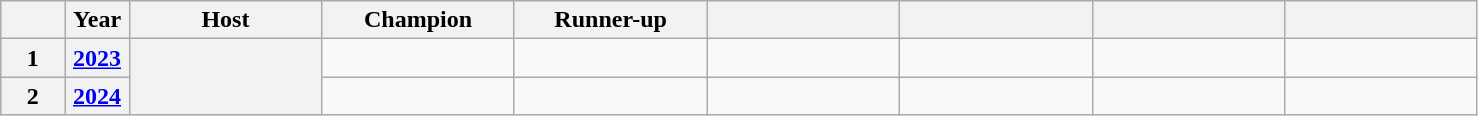<table class="wikitable sortable" style="text-align:center">
<tr>
<th style="width:4%;"></th>
<th style="width:4%;">Year</th>
<th style="width:12%;">Host</th>
<th style="width:12%;">Champion</th>
<th style="width:12%;">Runner-up</th>
<th style="width:12%;"></th>
<th style="width:12%;"></th>
<th style="width:12%;"></th>
<th style="width:12%;"></th>
</tr>
<tr>
<th>1</th>
<th><a href='#'>2023</a></th>
<th rowspan=2></th>
<td></td>
<td></td>
<td></td>
<td></td>
<td></td>
<td></td>
</tr>
<tr>
<th>2</th>
<th><a href='#'>2024</a></th>
<td></td>
<td></td>
<td></td>
<td></td>
<td></td>
<td></td>
</tr>
</table>
